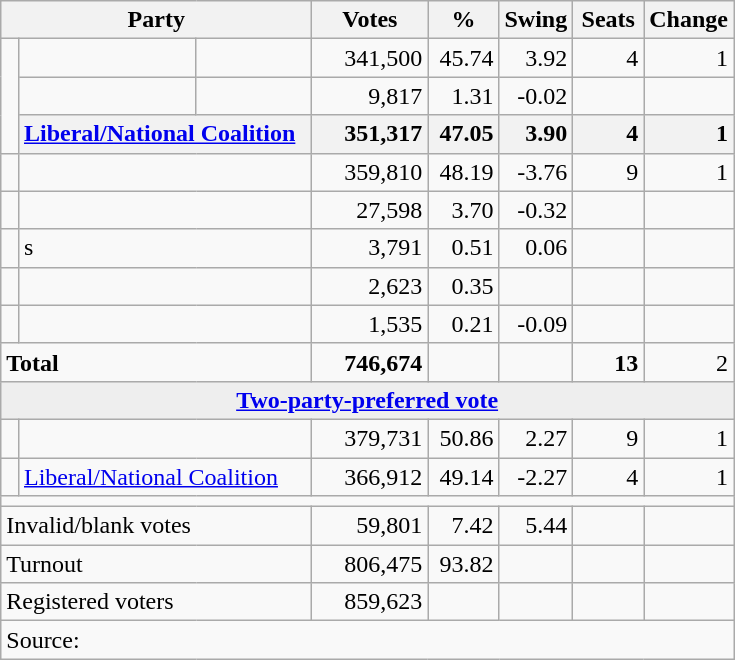<table class="wikitable">
<tr>
<th colspan="3" style="width:200px"><strong>Party</strong></th>
<th style="width:70px; text-align:center;"><strong>Votes</strong></th>
<th style="width:40px; text-align:center;"><strong>%</strong></th>
<th style="width:40px; text-align:center;"><strong>Swing</strong></th>
<th style="width:40px; text-align:center;"><strong>Seats</strong></th>
<th style="width:40px; text-align:center;"><strong>Change</strong></th>
</tr>
<tr>
<td rowspan="3"> </td>
<td> </td>
<td></td>
<td align=right>341,500</td>
<td align=right>45.74</td>
<td align=right>3.92</td>
<td align=right>4</td>
<td align=right> 1</td>
</tr>
<tr>
<td> </td>
<td></td>
<td align=right>9,817</td>
<td align=right>1.31</td>
<td align=right>-0.02</td>
<td align=right></td>
<td align=right></td>
</tr>
<tr>
<th colspan="2" style="text-align:left;"><a href='#'>Liberal/National Coalition</a></th>
<th style="text-align:right;">351,317</th>
<th style="text-align:right;">47.05</th>
<th style="text-align:right;">3.90</th>
<th style="text-align:right;">4</th>
<th style="text-align:right;"> 1</th>
</tr>
<tr>
<td> </td>
<td colspan=2></td>
<td align=right>359,810</td>
<td align=right>48.19</td>
<td align=right>-3.76</td>
<td align=right>9</td>
<td align=right> 1</td>
</tr>
<tr>
<td> </td>
<td colspan=2></td>
<td align=right>27,598</td>
<td align=right>3.70</td>
<td align=right>-0.32</td>
<td align=right></td>
<td align=right></td>
</tr>
<tr>
<td> </td>
<td colspan=2>s</td>
<td align=right>3,791</td>
<td align=right>0.51</td>
<td align=right>0.06</td>
<td align=right></td>
<td align=right></td>
</tr>
<tr>
<td> </td>
<td colspan=2></td>
<td align=right>2,623</td>
<td align=right>0.35</td>
<td align=right></td>
<td align=right></td>
<td align=right></td>
</tr>
<tr>
<td> </td>
<td colspan=2></td>
<td align=right>1,535</td>
<td align=right>0.21</td>
<td align=right>-0.09</td>
<td align=right></td>
<td align=right></td>
</tr>
<tr>
<td colspan="3" align="left"><strong>Total</strong></td>
<td align=right><strong>746,674</strong></td>
<td align=right></td>
<td align=right></td>
<td align=right><strong>13</strong></td>
<td align=right> 2</td>
</tr>
<tr>
<td colspan="8" style="text-align:center; background:#eee;"><strong><a href='#'>Two-party-preferred vote</a></strong></td>
</tr>
<tr>
<td> </td>
<td colspan=2></td>
<td align=right>379,731</td>
<td align=right>50.86</td>
<td align=right>2.27</td>
<td align=right>9</td>
<td align=right> 1</td>
</tr>
<tr>
<td> </td>
<td colspan=2><a href='#'>Liberal/National Coalition</a></td>
<td align=right>366,912</td>
<td align=right>49.14</td>
<td align=right>-2.27</td>
<td align=right>4</td>
<td align=right> 1</td>
</tr>
<tr>
<td colspan="8"></td>
</tr>
<tr>
<td colspan="3" style="text-align:left;">Invalid/blank votes</td>
<td align=right>59,801</td>
<td align=right>7.42</td>
<td align=right>5.44</td>
<td></td>
<td></td>
</tr>
<tr>
<td colspan="3" style="text-align:left;">Turnout</td>
<td align=right>806,475</td>
<td align=right>93.82</td>
<td></td>
<td></td>
<td></td>
</tr>
<tr>
<td colspan="3" style="text-align:left;">Registered voters</td>
<td align=right>859,623</td>
<td></td>
<td></td>
<td></td>
<td></td>
</tr>
<tr>
<td colspan="8" align="left">Source: </td>
</tr>
</table>
